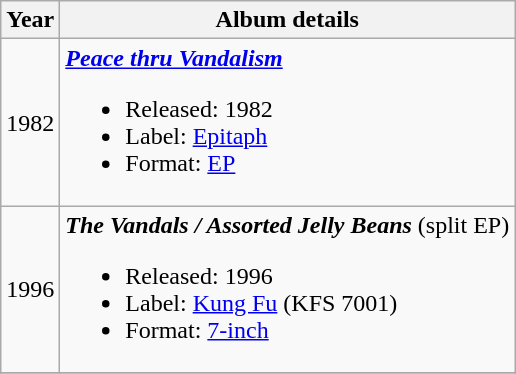<table class ="wikitable">
<tr>
<th>Year</th>
<th>Album details</th>
</tr>
<tr>
<td>1982</td>
<td><strong><em><a href='#'>Peace thru Vandalism</a></em></strong><br><ul><li>Released: 1982</li><li>Label: <a href='#'>Epitaph</a></li><li>Format: <a href='#'>EP</a></li></ul></td>
</tr>
<tr>
<td>1996</td>
<td><strong><em>The Vandals / Assorted Jelly Beans</em></strong> (split EP)<br><ul><li>Released: 1996</li><li>Label: <a href='#'>Kung Fu</a> (KFS 7001)</li><li>Format: <a href='#'>7-inch</a></li></ul></td>
</tr>
<tr>
</tr>
</table>
